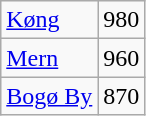<table class="wikitable" style="float:left; margin-right:1em">
<tr>
<td><a href='#'>Køng</a></td>
<td align="center">980</td>
</tr>
<tr>
<td><a href='#'>Mern</a></td>
<td align="center">960</td>
</tr>
<tr>
<td><a href='#'>Bogø By</a></td>
<td align="center">870</td>
</tr>
</table>
